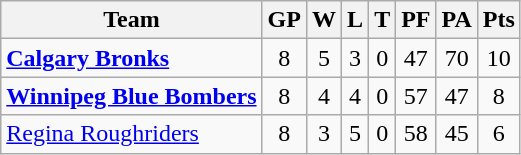<table class="wikitable">
<tr>
<th>Team</th>
<th>GP</th>
<th>W</th>
<th>L</th>
<th>T</th>
<th>PF</th>
<th>PA</th>
<th>Pts</th>
</tr>
<tr align="center">
<td align="left"><strong><a href='#'>Calgary Bronks</a></strong></td>
<td>8</td>
<td>5</td>
<td>3</td>
<td>0</td>
<td>47</td>
<td>70</td>
<td>10</td>
</tr>
<tr align="center">
<td align="left"><strong><a href='#'>Winnipeg Blue Bombers</a></strong></td>
<td>8</td>
<td>4</td>
<td>4</td>
<td>0</td>
<td>57</td>
<td>47</td>
<td>8</td>
</tr>
<tr align="center">
<td align="left"><a href='#'>Regina Roughriders</a></td>
<td>8</td>
<td>3</td>
<td>5</td>
<td>0</td>
<td>58</td>
<td>45</td>
<td>6</td>
</tr>
</table>
